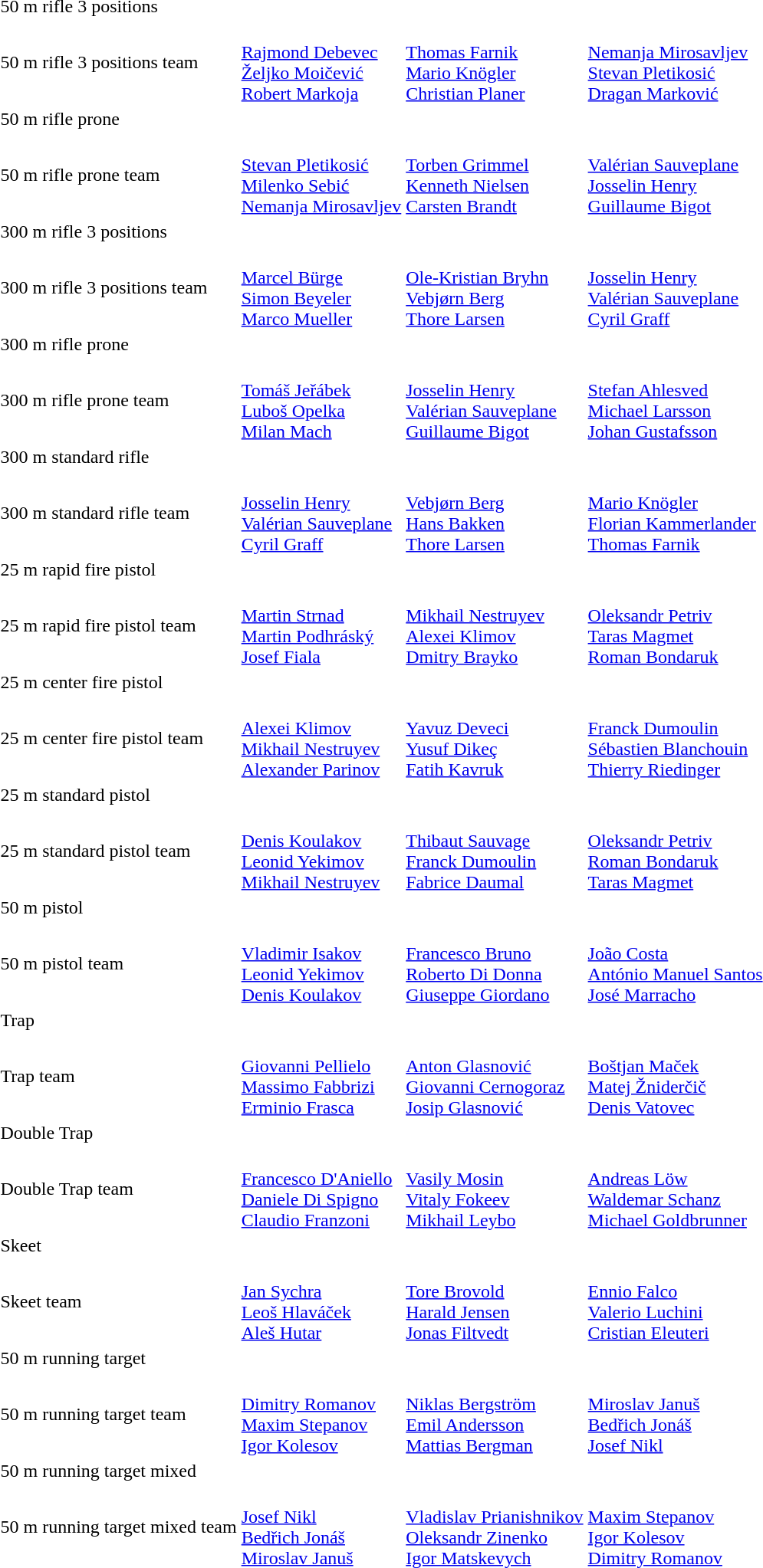<table>
<tr>
<td>50 m rifle 3 positions</td>
<td></td>
<td></td>
<td></td>
</tr>
<tr>
<td>50 m rifle 3 positions team</td>
<td><br><a href='#'>Rajmond Debevec</a><br><a href='#'>Željko Moičević</a><br><a href='#'>Robert Markoja</a></td>
<td><br><a href='#'>Thomas Farnik</a><br><a href='#'>Mario Knögler</a><br><a href='#'>Christian Planer</a></td>
<td><br><a href='#'>Nemanja Mirosavljev</a><br><a href='#'>Stevan Pletikosić</a><br><a href='#'>Dragan Marković</a></td>
</tr>
<tr>
<td>50 m rifle prone</td>
<td></td>
<td></td>
<td></td>
</tr>
<tr>
<td>50 m rifle prone team</td>
<td><br><a href='#'>Stevan Pletikosić</a><br><a href='#'>Milenko Sebić</a><br><a href='#'>Nemanja Mirosavljev</a></td>
<td><br><a href='#'>Torben Grimmel</a><br><a href='#'>Kenneth Nielsen</a><br><a href='#'>Carsten Brandt</a></td>
<td><br><a href='#'>Valérian Sauveplane</a><br><a href='#'>Josselin Henry</a><br><a href='#'>Guillaume Bigot</a></td>
</tr>
<tr>
<td>300 m rifle 3 positions</td>
<td></td>
<td></td>
<td></td>
</tr>
<tr>
<td>300 m rifle 3 positions team</td>
<td><br><a href='#'>Marcel Bürge</a><br><a href='#'>Simon Beyeler</a><br><a href='#'>Marco Mueller</a></td>
<td><br><a href='#'>Ole-Kristian Bryhn</a><br><a href='#'>Vebjørn Berg</a><br><a href='#'>Thore Larsen</a></td>
<td><br><a href='#'>Josselin Henry</a><br><a href='#'>Valérian Sauveplane</a><br><a href='#'>Cyril Graff</a></td>
</tr>
<tr>
<td>300 m rifle prone</td>
<td></td>
<td></td>
<td></td>
</tr>
<tr>
<td>300 m rifle prone team</td>
<td><br><a href='#'>Tomáš Jeřábek</a><br><a href='#'>Luboš Opelka</a><br><a href='#'>Milan Mach</a></td>
<td><br><a href='#'>Josselin Henry</a><br><a href='#'>Valérian Sauveplane</a><br><a href='#'>Guillaume Bigot</a></td>
<td><br><a href='#'>Stefan Ahlesved</a><br><a href='#'>Michael Larsson</a><br><a href='#'>Johan Gustafsson</a></td>
</tr>
<tr>
<td>300 m standard rifle</td>
<td></td>
<td></td>
<td></td>
</tr>
<tr>
<td>300 m standard rifle team</td>
<td><br><a href='#'>Josselin Henry</a><br><a href='#'>Valérian Sauveplane</a><br><a href='#'>Cyril Graff</a></td>
<td><br><a href='#'>Vebjørn Berg</a><br><a href='#'>Hans Bakken</a><br><a href='#'>Thore Larsen</a></td>
<td><br><a href='#'>Mario Knögler</a><br><a href='#'>Florian Kammerlander</a><br><a href='#'>Thomas Farnik</a></td>
</tr>
<tr>
<td>25 m rapid fire pistol</td>
<td></td>
<td></td>
<td></td>
</tr>
<tr>
<td>25 m rapid fire pistol team</td>
<td><br><a href='#'>Martin Strnad</a><br><a href='#'>Martin Podhráský</a><br><a href='#'>Josef Fiala</a></td>
<td><br><a href='#'>Mikhail Nestruyev</a><br><a href='#'>Alexei Klimov</a><br><a href='#'>Dmitry Brayko</a></td>
<td><br><a href='#'>Oleksandr Petriv</a><br><a href='#'>Taras Magmet</a><br><a href='#'>Roman Bondaruk</a></td>
</tr>
<tr>
<td>25 m center fire pistol</td>
<td></td>
<td></td>
<td></td>
</tr>
<tr>
<td>25 m center fire pistol team</td>
<td><br><a href='#'>Alexei Klimov</a><br><a href='#'>Mikhail Nestruyev</a><br><a href='#'>Alexander Parinov</a></td>
<td><br><a href='#'>Yavuz Deveci</a><br><a href='#'>Yusuf Dikeç</a><br><a href='#'>Fatih Kavruk</a></td>
<td><br><a href='#'>Franck Dumoulin</a><br><a href='#'>Sébastien Blanchouin</a><br><a href='#'>Thierry Riedinger</a></td>
</tr>
<tr>
<td>25 m standard pistol</td>
<td></td>
<td></td>
<td></td>
</tr>
<tr>
<td>25 m standard pistol team</td>
<td><br><a href='#'>Denis Koulakov</a><br><a href='#'>Leonid Yekimov</a><br><a href='#'>Mikhail Nestruyev</a></td>
<td><br><a href='#'>Thibaut Sauvage</a><br><a href='#'>Franck Dumoulin</a><br><a href='#'>Fabrice Daumal</a></td>
<td><br><a href='#'>Oleksandr Petriv</a><br><a href='#'>Roman Bondaruk</a><br><a href='#'>Taras Magmet</a></td>
</tr>
<tr>
<td>50 m pistol</td>
<td></td>
<td></td>
<td></td>
</tr>
<tr>
<td>50 m pistol team</td>
<td><br><a href='#'>Vladimir Isakov</a><br><a href='#'>Leonid Yekimov</a><br><a href='#'>Denis Koulakov</a></td>
<td><br><a href='#'>Francesco Bruno</a><br><a href='#'>Roberto Di Donna</a><br><a href='#'>Giuseppe Giordano</a></td>
<td><br><a href='#'>João Costa</a><br><a href='#'>António Manuel Santos</a><br><a href='#'>José Marracho</a></td>
</tr>
<tr>
<td>Trap</td>
<td></td>
<td></td>
<td></td>
</tr>
<tr>
<td>Trap team</td>
<td><br><a href='#'>Giovanni Pellielo</a><br><a href='#'>Massimo Fabbrizi</a><br><a href='#'>Erminio Frasca</a></td>
<td><br><a href='#'>Anton Glasnović</a><br><a href='#'>Giovanni Cernogoraz</a><br><a href='#'>Josip Glasnović</a></td>
<td><br><a href='#'>Boštjan Maček</a><br><a href='#'>Matej Žniderčič</a><br><a href='#'>Denis Vatovec</a></td>
</tr>
<tr>
<td>Double Trap</td>
<td></td>
<td></td>
<td></td>
</tr>
<tr>
<td>Double Trap team</td>
<td><br><a href='#'>Francesco D'Aniello</a><br><a href='#'>Daniele Di Spigno</a><br><a href='#'>Claudio Franzoni</a></td>
<td><br><a href='#'>Vasily Mosin</a><br><a href='#'>Vitaly Fokeev</a><br><a href='#'>Mikhail Leybo</a></td>
<td><br><a href='#'>Andreas Löw</a><br><a href='#'>Waldemar Schanz</a><br><a href='#'>Michael Goldbrunner</a></td>
</tr>
<tr>
<td>Skeet</td>
<td></td>
<td></td>
<td></td>
</tr>
<tr>
<td>Skeet team</td>
<td><br><a href='#'>Jan Sychra</a><br><a href='#'>Leoš Hlaváček</a><br><a href='#'>Aleš Hutar</a></td>
<td><br><a href='#'>Tore Brovold</a><br><a href='#'>Harald Jensen</a><br><a href='#'>Jonas Filtvedt</a></td>
<td><br><a href='#'>Ennio Falco</a><br><a href='#'>Valerio Luchini</a><br><a href='#'>Cristian Eleuteri</a></td>
</tr>
<tr>
<td>50 m running target</td>
<td></td>
<td></td>
<td></td>
</tr>
<tr>
<td>50 m running target team</td>
<td><br><a href='#'>Dimitry Romanov</a><br><a href='#'>Maxim Stepanov</a><br><a href='#'>Igor Kolesov</a></td>
<td><br><a href='#'>Niklas Bergström</a><br><a href='#'>Emil Andersson</a><br><a href='#'>Mattias Bergman</a></td>
<td><br><a href='#'>Miroslav Januš</a><br><a href='#'>Bedřich Jonáš</a><br><a href='#'>Josef Nikl</a></td>
</tr>
<tr>
<td>50 m running target mixed</td>
<td></td>
<td></td>
<td></td>
</tr>
<tr>
<td>50 m running target mixed team</td>
<td><br><a href='#'>Josef Nikl</a><br><a href='#'>Bedřich Jonáš</a><br><a href='#'>Miroslav Januš</a></td>
<td><br><a href='#'>Vladislav Prianishnikov</a><br><a href='#'>Oleksandr Zinenko</a><br><a href='#'>Igor Matskevych</a></td>
<td><br><a href='#'>Maxim Stepanov</a><br><a href='#'>Igor Kolesov</a><br><a href='#'>Dimitry Romanov</a></td>
</tr>
</table>
